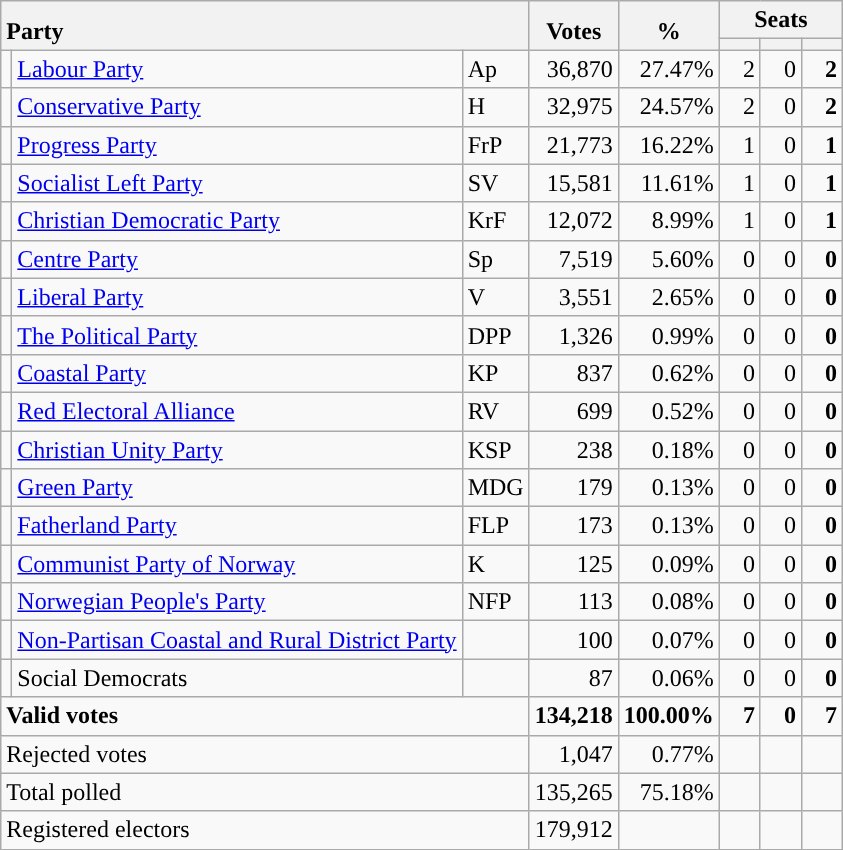<table class="wikitable" border="1" style="text-align:right;">
<tr>
<th style="text-align:left;" valign=bottom rowspan=2 colspan=3>Party</th>
<th align=center valign=bottom rowspan=2 width="50">Votes</th>
<th align=center valign=bottom rowspan=2 width="50">%</th>
<th colspan=3>Seats</th>
</tr>
<tr>
<th align=center valign=bottom width="20"><small></small></th>
<th align=center valign=bottom width="20"><small><a href='#'></a></small></th>
<th align=center valign=bottom width="20"><small></small></th>
</tr>
<tr>
<td style="color:inherit;background:"></td>
<td align=left><a href='#'>Labour Party</a></td>
<td align=left>Ap</td>
<td>36,870</td>
<td>27.47%</td>
<td>2</td>
<td>0</td>
<td><strong>2</strong></td>
</tr>
<tr>
<td style="color:inherit;background:"></td>
<td align=left><a href='#'>Conservative Party</a></td>
<td align=left>H</td>
<td>32,975</td>
<td>24.57%</td>
<td>2</td>
<td>0</td>
<td><strong>2</strong></td>
</tr>
<tr>
<td style="color:inherit;background:"></td>
<td align=left><a href='#'>Progress Party</a></td>
<td align=left>FrP</td>
<td>21,773</td>
<td>16.22%</td>
<td>1</td>
<td>0</td>
<td><strong>1</strong></td>
</tr>
<tr>
<td style="color:inherit;background:"></td>
<td align=left><a href='#'>Socialist Left Party</a></td>
<td align=left>SV</td>
<td>15,581</td>
<td>11.61%</td>
<td>1</td>
<td>0</td>
<td><strong>1</strong></td>
</tr>
<tr>
<td style="color:inherit;background:"></td>
<td align=left><a href='#'>Christian Democratic Party</a></td>
<td align=left>KrF</td>
<td>12,072</td>
<td>8.99%</td>
<td>1</td>
<td>0</td>
<td><strong>1</strong></td>
</tr>
<tr>
<td style="color:inherit;background:"></td>
<td align=left><a href='#'>Centre Party</a></td>
<td align=left>Sp</td>
<td>7,519</td>
<td>5.60%</td>
<td>0</td>
<td>0</td>
<td><strong>0</strong></td>
</tr>
<tr>
<td style="color:inherit;background:"></td>
<td align=left><a href='#'>Liberal Party</a></td>
<td align=left>V</td>
<td>3,551</td>
<td>2.65%</td>
<td>0</td>
<td>0</td>
<td><strong>0</strong></td>
</tr>
<tr>
<td style="color:inherit;background:"></td>
<td align=left><a href='#'>The Political Party</a></td>
<td align=left>DPP</td>
<td>1,326</td>
<td>0.99%</td>
<td>0</td>
<td>0</td>
<td><strong>0</strong></td>
</tr>
<tr>
<td style="color:inherit;background:"></td>
<td align=left><a href='#'>Coastal Party</a></td>
<td align=left>KP</td>
<td>837</td>
<td>0.62%</td>
<td>0</td>
<td>0</td>
<td><strong>0</strong></td>
</tr>
<tr>
<td style="color:inherit;background:"></td>
<td align=left><a href='#'>Red Electoral Alliance</a></td>
<td align=left>RV</td>
<td>699</td>
<td>0.52%</td>
<td>0</td>
<td>0</td>
<td><strong>0</strong></td>
</tr>
<tr>
<td style="color:inherit;background:"></td>
<td align=left><a href='#'>Christian Unity Party</a></td>
<td align=left>KSP</td>
<td>238</td>
<td>0.18%</td>
<td>0</td>
<td>0</td>
<td><strong>0</strong></td>
</tr>
<tr>
<td style="color:inherit;background:"></td>
<td align=left><a href='#'>Green Party</a></td>
<td align=left>MDG</td>
<td>179</td>
<td>0.13%</td>
<td>0</td>
<td>0</td>
<td><strong>0</strong></td>
</tr>
<tr>
<td style="color:inherit;background:"></td>
<td align=left><a href='#'>Fatherland Party</a></td>
<td align=left>FLP</td>
<td>173</td>
<td>0.13%</td>
<td>0</td>
<td>0</td>
<td><strong>0</strong></td>
</tr>
<tr>
<td style="color:inherit;background:"></td>
<td align=left><a href='#'>Communist Party of Norway</a></td>
<td align=left>K</td>
<td>125</td>
<td>0.09%</td>
<td>0</td>
<td>0</td>
<td><strong>0</strong></td>
</tr>
<tr>
<td style="color:inherit;background:"></td>
<td align=left><a href='#'>Norwegian People's Party</a></td>
<td align=left>NFP</td>
<td>113</td>
<td>0.08%</td>
<td>0</td>
<td>0</td>
<td><strong>0</strong></td>
</tr>
<tr>
<td></td>
<td align=left><a href='#'>Non-Partisan Coastal and Rural District Party</a></td>
<td align=left></td>
<td>100</td>
<td>0.07%</td>
<td>0</td>
<td>0</td>
<td><strong>0</strong></td>
</tr>
<tr>
<td></td>
<td align=left>Social Democrats</td>
<td align=left></td>
<td>87</td>
<td>0.06%</td>
<td>0</td>
<td>0</td>
<td><strong>0</strong></td>
</tr>
<tr style="font-weight:bold">
<td align=left colspan=3>Valid votes</td>
<td>134,218</td>
<td>100.00%</td>
<td>7</td>
<td>0</td>
<td>7</td>
</tr>
<tr>
<td align=left colspan=3>Rejected votes</td>
<td>1,047</td>
<td>0.77%</td>
<td></td>
<td></td>
<td></td>
</tr>
<tr>
<td align=left colspan=3>Total polled</td>
<td>135,265</td>
<td>75.18%</td>
<td></td>
<td></td>
<td></td>
</tr>
<tr>
<td align=left colspan=3>Registered electors</td>
<td>179,912</td>
<td></td>
<td></td>
<td></td>
<td></td>
</tr>
</table>
